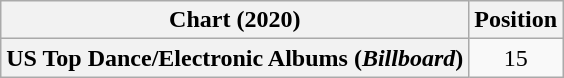<table class="wikitable plainrowheaders" style="text-align:center">
<tr>
<th scope="col">Chart (2020)</th>
<th scope="col">Position</th>
</tr>
<tr>
<th scope="row">US Top Dance/Electronic Albums (<em>Billboard</em>)</th>
<td>15</td>
</tr>
</table>
